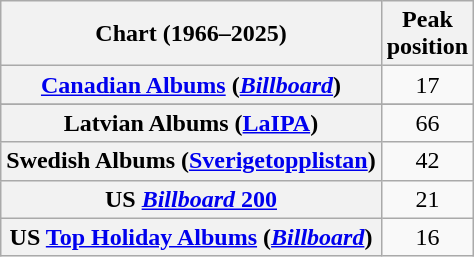<table class="wikitable sortable plainrowheaders" style="text-align:center">
<tr>
<th scope="col">Chart (1966–2025)</th>
<th scope="col">Peak<br>position</th>
</tr>
<tr>
<th scope="row"><a href='#'>Canadian Albums</a> (<em><a href='#'>Billboard</a></em>)</th>
<td>17</td>
</tr>
<tr>
</tr>
<tr>
<th scope="row">Latvian Albums (<a href='#'>LaIPA</a>)</th>
<td>66</td>
</tr>
<tr>
<th scope="row">Swedish Albums (<a href='#'>Sverigetopplistan</a>)</th>
<td>42</td>
</tr>
<tr>
<th scope="row">US <a href='#'><em>Billboard</em> 200</a></th>
<td>21</td>
</tr>
<tr>
<th scope="row">US <a href='#'>Top Holiday Albums</a> (<em><a href='#'>Billboard</a></em>)</th>
<td>16</td>
</tr>
</table>
